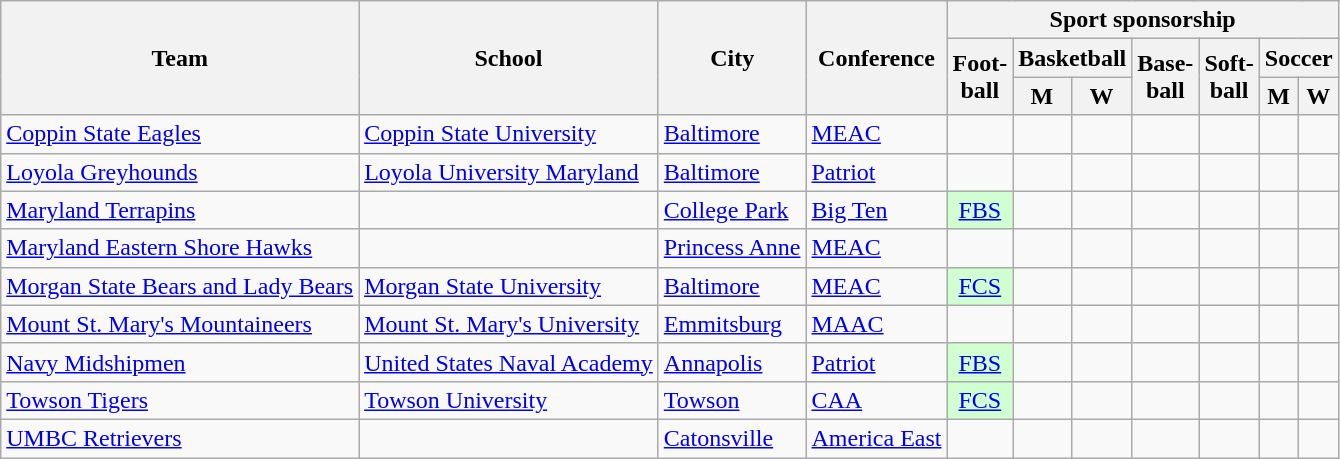<table class="sortable wikitable">
<tr>
<th rowspan=3>Team</th>
<th rowspan=3>School</th>
<th rowspan=3>City</th>
<th rowspan=3>Conference</th>
<th colspan=7>Sport sponsorship</th>
</tr>
<tr>
<th rowspan=2>Foot-<br>ball</th>
<th colspan=2>Basketball</th>
<th rowspan=2>Base-<br>ball</th>
<th rowspan=2>Soft-<br>ball</th>
<th colspan=2>Soccer</th>
</tr>
<tr>
<th>M</th>
<th>W</th>
<th>M</th>
<th>W</th>
</tr>
<tr>
<td><a href='#'>Coppin State Eagles</a></td>
<td><a href='#'>Coppin State University</a></td>
<td><a href='#'>Baltimore</a></td>
<td><a href='#'>MEAC</a></td>
<td></td>
<td></td>
<td></td>
<td></td>
<td></td>
<td></td>
<td></td>
</tr>
<tr>
<td><a href='#'>Loyola Greyhounds</a></td>
<td><a href='#'>Loyola University Maryland</a></td>
<td><a href='#'>Baltimore</a></td>
<td><a href='#'>Patriot</a></td>
<td></td>
<td></td>
<td></td>
<td></td>
<td></td>
<td></td>
<td></td>
</tr>
<tr>
<td><a href='#'>Maryland Terrapins</a></td>
<td></td>
<td><a href='#'>College Park</a></td>
<td><a href='#'>Big Ten</a></td>
<td style="background:#D2FFD2; text-align:center"><a href='#'>FBS</a></td>
<td></td>
<td></td>
<td></td>
<td></td>
<td></td>
<td></td>
</tr>
<tr>
<td><a href='#'>Maryland Eastern Shore Hawks</a></td>
<td></td>
<td><a href='#'>Princess Anne</a></td>
<td><a href='#'>MEAC</a></td>
<td></td>
<td></td>
<td></td>
<td></td>
<td></td>
<td></td>
<td></td>
</tr>
<tr>
<td><a href='#'>Morgan State Bears and Lady Bears</a></td>
<td><a href='#'>Morgan State University</a></td>
<td><a href='#'>Baltimore</a></td>
<td><a href='#'>MEAC</a></td>
<td style="background:#D2FFD2; text-align:center"><a href='#'>FCS</a></td>
<td></td>
<td></td>
<td></td>
<td></td>
<td></td>
<td></td>
</tr>
<tr>
<td><a href='#'>Mount St. Mary's Mountaineers</a></td>
<td><a href='#'>Mount St. Mary's University</a></td>
<td><a href='#'>Emmitsburg</a></td>
<td><a href='#'>MAAC</a></td>
<td></td>
<td></td>
<td></td>
<td></td>
<td></td>
<td></td>
<td></td>
</tr>
<tr>
<td><a href='#'>Navy Midshipmen</a></td>
<td><a href='#'>United States Naval Academy</a></td>
<td><a href='#'>Annapolis</a></td>
<td><a href='#'>Patriot</a></td>
<td style="background:#D2FFD2; text-align:center"><a href='#'>FBS</a> </td>
<td></td>
<td></td>
<td></td>
<td></td>
<td></td>
<td></td>
</tr>
<tr>
<td><a href='#'>Towson Tigers</a></td>
<td><a href='#'>Towson University</a></td>
<td><a href='#'>Towson</a></td>
<td><a href='#'>CAA</a></td>
<td style="background:#D2FFD2; text-align:center"><a href='#'>FCS</a> </td>
<td></td>
<td></td>
<td></td>
<td></td>
<td></td>
<td></td>
</tr>
<tr>
<td><a href='#'>UMBC Retrievers</a></td>
<td></td>
<td><a href='#'>Catonsville</a></td>
<td><a href='#'>America East</a></td>
<td></td>
<td></td>
<td></td>
<td></td>
<td></td>
<td></td>
<td></td>
</tr>
</table>
